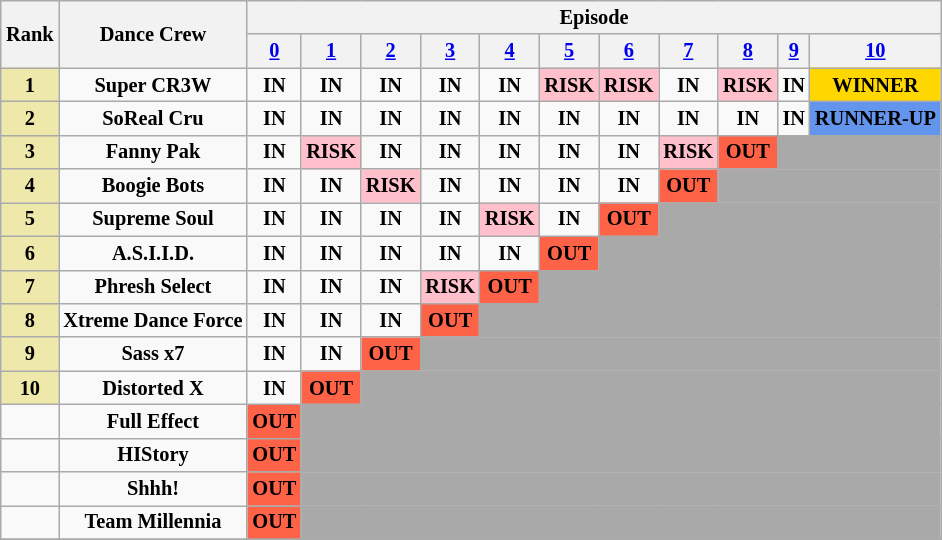<table class="wikitable" style="margin:1em auto; text-align:center; font-size:85%">
<tr>
<th rowspan=2>Rank</th>
<th rowspan=2>Dance Crew</th>
<th colspan="18" style="text-align:center;">Episode</th>
</tr>
<tr>
<th><a href='#'>0</a></th>
<th><a href='#'>1</a></th>
<th><a href='#'>2</a></th>
<th><a href='#'>3</a></th>
<th><a href='#'>4</a></th>
<th><a href='#'>5</a></th>
<th><a href='#'>6</a></th>
<th><a href='#'>7</a></th>
<th><a href='#'>8</a></th>
<th><a href='#'>9</a></th>
<th><a href='#'>10</a></th>
</tr>
<tr>
<td bgcolor="palegoldenrod"><strong>1</strong></td>
<td><strong>Super CR3W</strong></td>
<td><strong>IN</strong></td>
<td><strong>IN</strong></td>
<td><strong>IN</strong></td>
<td><strong>IN</strong></td>
<td><strong>IN</strong></td>
<td style="background:pink;"><strong>RISK</strong></td>
<td style="background:pink;"><strong>RISK</strong></td>
<td><strong>IN</strong></td>
<td style="background:pink;"><strong>RISK</strong></td>
<td><strong>IN</strong></td>
<td style="background:gold;"><strong>WINNER</strong></td>
</tr>
<tr>
<td bgcolor="palegoldenrod"><strong>2</strong></td>
<td><strong>SoReal Cru</strong></td>
<td><strong>IN</strong></td>
<td><strong>IN</strong></td>
<td><strong>IN</strong></td>
<td><strong>IN</strong></td>
<td><strong>IN</strong></td>
<td><strong>IN</strong></td>
<td><strong>IN</strong></td>
<td><strong>IN</strong></td>
<td><strong>IN</strong></td>
<td><strong>IN</strong></td>
<td style="background:cornflowerblue;"><strong>RUNNER-UP</strong></td>
</tr>
<tr>
<td bgcolor="palegoldenrod"><strong>3</strong></td>
<td><strong>Fanny Pak</strong></td>
<td><strong>IN</strong></td>
<td style="background:pink;"><strong>RISK</strong></td>
<td><strong>IN</strong></td>
<td><strong>IN</strong></td>
<td><strong>IN</strong></td>
<td><strong>IN</strong></td>
<td><strong>IN</strong></td>
<td style="background:pink;"><strong>RISK</strong></td>
<td style="background:tomato;"><strong>OUT</strong></td>
<td style="background:darkgrey;" colspan="2"></td>
</tr>
<tr>
<td bgcolor="palegoldenrod"><strong>4</strong></td>
<td><strong>Boogie Bots</strong></td>
<td><strong>IN</strong></td>
<td><strong>IN</strong></td>
<td style="background:pink;"><strong>RISK</strong></td>
<td><strong>IN</strong></td>
<td><strong>IN</strong></td>
<td><strong>IN</strong></td>
<td><strong>IN</strong></td>
<td style="background:tomato;"><strong>OUT</strong></td>
<td style="background:darkgrey;" colspan="3"></td>
</tr>
<tr>
<td bgcolor="palegoldenrod"><strong>5</strong></td>
<td><strong>Supreme Soul</strong></td>
<td><strong>IN</strong></td>
<td><strong>IN</strong></td>
<td><strong>IN</strong></td>
<td><strong>IN</strong></td>
<td style="background:pink;"><strong>RISK</strong></td>
<td><strong>IN</strong></td>
<td style="background:tomato;"><strong>OUT</strong></td>
<td style="background:darkgrey;" colspan="4"></td>
</tr>
<tr>
<td bgcolor="palegoldenrod"><strong>6</strong></td>
<td><strong>A.S.I.I.D.</strong></td>
<td><strong>IN</strong></td>
<td><strong>IN</strong></td>
<td><strong>IN</strong></td>
<td><strong>IN</strong></td>
<td><strong>IN</strong></td>
<td style="background:tomato;"><strong>OUT</strong></td>
<td style="background:darkgrey;" colspan="5"></td>
</tr>
<tr>
<td bgcolor="palegoldenrod"><strong>7</strong></td>
<td><strong>Phresh Select</strong></td>
<td><strong>IN</strong></td>
<td><strong>IN</strong></td>
<td><strong>IN</strong></td>
<td style="background:pink;"><strong>RISK</strong></td>
<td style="background:tomato;"><strong>OUT</strong></td>
<td style="background:darkgrey;" colspan="6"></td>
</tr>
<tr>
<td bgcolor="palegoldenrod"><strong>8</strong></td>
<td><strong>Xtreme Dance Force</strong></td>
<td><strong>IN</strong></td>
<td><strong>IN</strong></td>
<td><strong>IN</strong></td>
<td style="background:tomato;"><strong>OUT</strong></td>
<td style="background:darkgrey;" colspan="7"></td>
</tr>
<tr>
<td bgcolor="palegoldenrod"><strong>9</strong></td>
<td><strong>Sass x7</strong></td>
<td><strong>IN</strong></td>
<td><strong>IN</strong></td>
<td style="background:tomato;"><strong>OUT</strong></td>
<td style="background:darkgrey;" colspan="8"></td>
</tr>
<tr>
<td bgcolor="palegoldenrod"><strong>10</strong></td>
<td><strong>Distorted X</strong></td>
<td><strong>IN</strong></td>
<td style="background:tomato;"><strong>OUT</strong></td>
<td style="background:darkgrey;" colspan="9"></td>
</tr>
<tr>
<td></td>
<td><strong>Full Effect</strong></td>
<td style="background:tomato;"><strong>OUT</strong></td>
<td style="background:darkgrey;" colspan="10"></td>
</tr>
<tr>
<td></td>
<td><strong>HIStory</strong></td>
<td style="background:tomato;"><strong>OUT</strong></td>
<td style="background:darkgrey;" colspan="10"></td>
</tr>
<tr>
<td></td>
<td><strong>Shhh!</strong></td>
<td style="background:tomato;"><strong>OUT</strong></td>
<td style="background:darkgrey;" colspan="10"></td>
</tr>
<tr>
<td></td>
<td><strong>Team Millennia</strong></td>
<td style="background:tomato;"><strong>OUT</strong></td>
<td style="background:darkgrey;" colspan="10"></td>
</tr>
<tr>
</tr>
</table>
